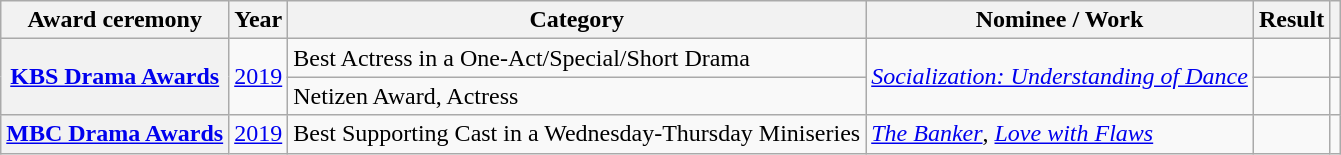<table class="wikitable plainrowheaders sortable">
<tr>
<th scope="col">Award ceremony</th>
<th scope="col">Year</th>
<th scope="col">Category</th>
<th scope="col">Nominee / Work</th>
<th scope="col">Result</th>
<th scope="col" class="unsortable"></th>
</tr>
<tr>
<th scope="row" rowspan="2"><a href='#'>KBS Drama Awards</a></th>
<td rowspan="2" style="text-align:center"><a href='#'>2019</a></td>
<td>Best Actress in a One-Act/Special/Short Drama</td>
<td rowspan="2"><em><a href='#'>Socialization: Understanding of Dance</a></em></td>
<td></td>
<td style="text-align:center"></td>
</tr>
<tr>
<td>Netizen Award, Actress</td>
<td></td>
<td style="text-align:center"></td>
</tr>
<tr>
<th scope="row"><a href='#'>MBC Drama Awards</a></th>
<td style="text-align:center"><a href='#'>2019</a></td>
<td>Best Supporting Cast in a Wednesday-Thursday Miniseries</td>
<td><em><a href='#'>The Banker</a></em>, <em><a href='#'>Love with Flaws</a></em></td>
<td></td>
<td style="text-align:center"></td>
</tr>
</table>
